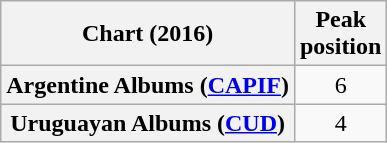<table class="wikitable sortable plainrowheaders" style="text-align:center">
<tr>
<th>Chart (2016)</th>
<th>Peak<br>position</th>
</tr>
<tr>
<th scope="row">Argentine Albums (<a href='#'>CAPIF</a>)</th>
<td>6</td>
</tr>
<tr>
<th scope="row">Uruguayan Albums (<a href='#'>CUD</a>)</th>
<td>4</td>
</tr>
</table>
